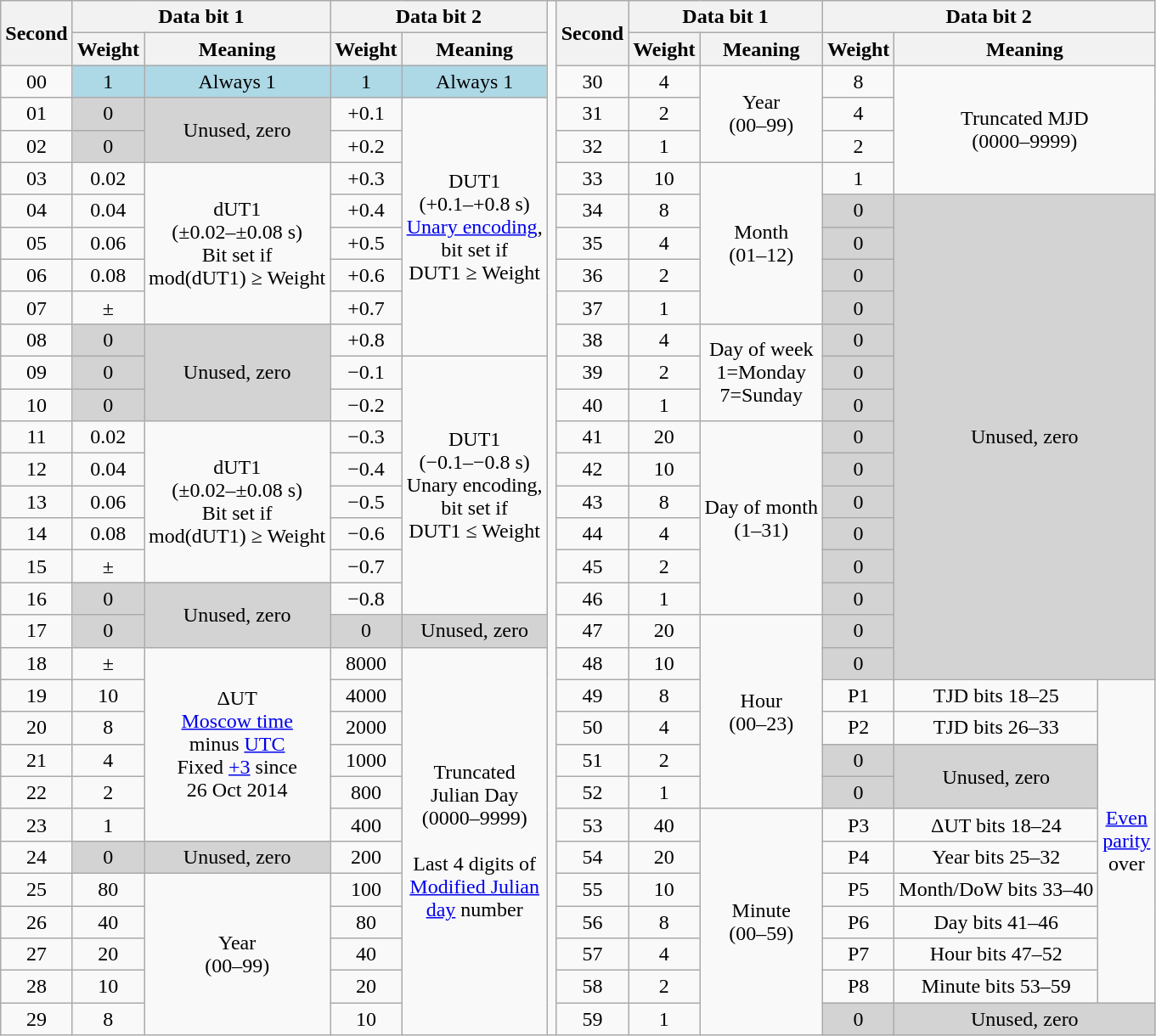<table class="wikitable" style="text-align:center">
<tr>
<th rowspan=2>Second</th>
<th colspan=2>Data bit 1</th>
<th colspan=2>Data bit 2</th>
<td rowspan=32></td>
<th rowspan=2>Second</th>
<th colspan=2>Data bit 1</th>
<th colspan=3>Data bit 2</th>
</tr>
<tr>
<th>Weight</th>
<th>Meaning</th>
<th>Weight</th>
<th>Meaning</th>
<th>Weight</th>
<th>Meaning</th>
<th>Weight</th>
<th colspan=2>Meaning</th>
</tr>
<tr>
<td>00</td>
<td style="background:lightblue;">1</td>
<td style="background:lightblue;">Always 1</td>
<td style="background:lightblue;">1</td>
<td style="background:lightblue;">Always 1</td>
<td>30</td>
<td>4</td>
<td rowspan=3>Year<br>(00–99)</td>
<td>8</td>
<td rowspan=4 colspan=2>Truncated MJD<br>(0000–9999)</td>
</tr>
<tr>
<td>01</td>
<td style="background:lightgrey;">0</td>
<td style="background:lightgrey;" rowspan="2">Unused, zero</td>
<td>+0.1</td>
<td rowspan=8>DUT1<br>(+0.1–+0.8 s)<br><a href='#'>Unary encoding</a>,<br>bit set if<br>DUT1 ≥ Weight</td>
<td>31</td>
<td>2</td>
<td>4</td>
</tr>
<tr>
<td>02</td>
<td style="background:lightgrey;">0</td>
<td>+0.2</td>
<td>32</td>
<td>1</td>
<td>2</td>
</tr>
<tr>
<td>03</td>
<td>0.02</td>
<td rowspan=5>dUT1<br>(±0.02–±0.08 s)<br>Bit set if<br>mod(dUT1) ≥ Weight</td>
<td>+0.3</td>
<td>33</td>
<td>10</td>
<td rowspan=5>Month<br>(01–12)</td>
<td>1</td>
</tr>
<tr>
<td>04</td>
<td>0.04</td>
<td>+0.4</td>
<td>34</td>
<td>8</td>
<td style="background:lightgrey;">0</td>
<td style="background:lightgrey;" rowspan="15" colspan="2">Unused, zero</td>
</tr>
<tr>
<td>05</td>
<td>0.06</td>
<td>+0.5</td>
<td>35</td>
<td>4</td>
<td style="background:lightgrey;">0</td>
</tr>
<tr>
<td>06</td>
<td>0.08</td>
<td>+0.6</td>
<td>36</td>
<td>2</td>
<td style="background:lightgrey;">0</td>
</tr>
<tr>
<td>07</td>
<td>±</td>
<td>+0.7</td>
<td>37</td>
<td>1</td>
<td style="background:lightgrey;">0</td>
</tr>
<tr>
<td>08</td>
<td style="background:lightgrey;">0</td>
<td style="background:lightgrey;" rowspan="3">Unused, zero</td>
<td>+0.8</td>
<td>38</td>
<td>4</td>
<td rowspan=3>Day of week<br>1=Monday<br>7=Sunday</td>
<td style="background:lightgrey;">0</td>
</tr>
<tr>
<td>09</td>
<td style="background:lightgrey;">0</td>
<td>−0.1</td>
<td rowspan=8>DUT1<br>(−0.1–−0.8 s)<br>Unary encoding,<br>bit set if<br>DUT1 ≤ Weight</td>
<td>39</td>
<td>2</td>
<td style="background:lightgrey;">0</td>
</tr>
<tr>
<td>10</td>
<td style="background:lightgrey;">0</td>
<td>−0.2</td>
<td>40</td>
<td>1</td>
<td style="background:lightgrey;">0</td>
</tr>
<tr>
<td>11</td>
<td>0.02</td>
<td rowspan=5>dUT1<br>(±0.02–±0.08 s)<br>Bit set if<br>mod(dUT1) ≥ Weight<br></td>
<td>−0.3</td>
<td>41</td>
<td>20</td>
<td rowspan=6>Day of month<br>(1–31)</td>
<td style="background:lightgrey;">0</td>
</tr>
<tr>
<td>12</td>
<td>0.04</td>
<td>−0.4</td>
<td>42</td>
<td>10</td>
<td style="background:lightgrey;">0</td>
</tr>
<tr>
<td>13</td>
<td>0.06</td>
<td>−0.5</td>
<td>43</td>
<td>8</td>
<td style="background:lightgrey;">0</td>
</tr>
<tr>
<td>14</td>
<td>0.08</td>
<td>−0.6</td>
<td>44</td>
<td>4</td>
<td style="background:lightgrey;">0</td>
</tr>
<tr>
<td>15</td>
<td>±</td>
<td>−0.7</td>
<td>45</td>
<td>2</td>
<td style="background:lightgrey;">0</td>
</tr>
<tr>
<td>16</td>
<td style="background:lightgrey;">0</td>
<td style="background:lightgrey;" rowspan="2">Unused, zero</td>
<td>−0.8</td>
<td>46</td>
<td>1</td>
<td style="background:lightgrey;">0</td>
</tr>
<tr>
<td>17</td>
<td style="background:lightgrey;">0</td>
<td style="background:lightgrey;">0</td>
<td style="background:lightgrey;">Unused, zero</td>
<td>47</td>
<td>20</td>
<td rowspan=6>Hour<br>(00–23)</td>
<td style="background:lightgrey;">0</td>
</tr>
<tr>
<td>18</td>
<td>±</td>
<td rowspan=6>ΔUT<br><a href='#'>Moscow time</a><br>minus <a href='#'>UTC</a><br>Fixed <a href='#'>+3</a> since<br>26 Oct 2014</td>
<td>8000</td>
<td rowspan=12>Truncated<br>Julian Day<br>(0000–9999)<br><br>Last 4 digits of<br><a href='#'>Modified Julian<br>day</a> number</td>
<td>48</td>
<td>10</td>
<td style="background:lightgrey;">0</td>
</tr>
<tr>
<td>19</td>
<td>10</td>
<td>4000</td>
<td>49</td>
<td>8</td>
<td>P1</td>
<td>TJD bits 18–25</td>
<td rowspan=10><a href='#'>Even<br>parity</a><br>over</td>
</tr>
<tr>
<td>20</td>
<td>8</td>
<td>2000</td>
<td>50</td>
<td>4</td>
<td>P2</td>
<td>TJD bits 26–33</td>
</tr>
<tr>
<td>21</td>
<td>4</td>
<td>1000</td>
<td>51</td>
<td>2</td>
<td style="background:lightgrey;">0</td>
<td style="background:lightgrey;" rowspan="2">Unused, zero</td>
</tr>
<tr>
<td>22</td>
<td>2</td>
<td>800</td>
<td>52</td>
<td>1</td>
<td style="background:lightgrey;">0</td>
</tr>
<tr>
<td>23</td>
<td>1</td>
<td>400</td>
<td>53</td>
<td>40</td>
<td rowspan=7>Minute<br>(00–59)</td>
<td>P3</td>
<td>ΔUT bits 18–24</td>
</tr>
<tr>
<td>24</td>
<td style="background:lightgrey;">0</td>
<td style="background:lightgrey;">Unused, zero</td>
<td>200</td>
<td>54</td>
<td>20</td>
<td>P4</td>
<td>Year bits 25–32</td>
</tr>
<tr>
<td>25</td>
<td>80</td>
<td rowspan=5>Year<br>(00–99)</td>
<td>100</td>
<td>55</td>
<td>10</td>
<td>P5</td>
<td>Month/DoW bits 33–40</td>
</tr>
<tr>
<td>26</td>
<td>40</td>
<td>80</td>
<td>56</td>
<td>8</td>
<td>P6</td>
<td>Day bits 41–46</td>
</tr>
<tr>
<td>27</td>
<td>20</td>
<td>40</td>
<td>57</td>
<td>4</td>
<td>P7</td>
<td>Hour bits 47–52</td>
</tr>
<tr>
<td>28</td>
<td>10</td>
<td>20</td>
<td>58</td>
<td>2</td>
<td>P8</td>
<td>Minute bits 53–59</td>
</tr>
<tr>
<td>29</td>
<td>8</td>
<td>10</td>
<td>59</td>
<td>1</td>
<td style="background:lightgrey;">0</td>
<td style="background:lightgrey;" colspan="2">Unused, zero</td>
</tr>
</table>
